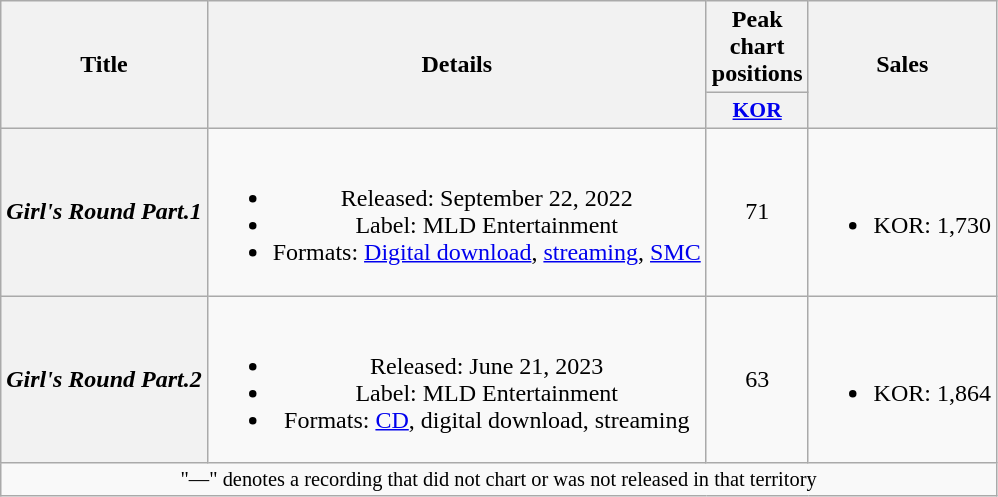<table class="wikitable plainrowheaders" style="text-align:center">
<tr>
<th rowspan="2" scope="col">Title</th>
<th rowspan="2" scope="col">Details</th>
<th scope="col">Peak chart<br>positions</th>
<th rowspan="2" scope="col">Sales</th>
</tr>
<tr>
<th scope="col" style="font-size:90%; width:2.5em"><a href='#'>KOR</a><br></th>
</tr>
<tr>
<th scope="row"><em>Girl's Round Part.1</em></th>
<td><br><ul><li>Released: September 22, 2022</li><li>Label: MLD Entertainment</li><li>Formats: <a href='#'>Digital download</a>, <a href='#'>streaming</a>, <a href='#'>SMC</a></li></ul></td>
<td>71</td>
<td><br><ul><li>KOR: 1,730</li></ul></td>
</tr>
<tr>
<th scope="row"><em>Girl's Round Part.2</em></th>
<td><br><ul><li>Released: June 21, 2023</li><li>Label: MLD Entertainment</li><li>Formats: <a href='#'>CD</a>, digital download, streaming</li></ul></td>
<td>63</td>
<td><br><ul><li>KOR: 1,864</li></ul></td>
</tr>
<tr>
<td colspan="4" style="font-size:85%">"—" denotes a recording that did not chart or was not released in that territory</td>
</tr>
</table>
